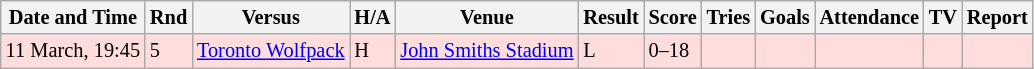<table class="wikitable" style="font-size:85%;">
<tr>
<th>Date and Time</th>
<th>Rnd</th>
<th>Versus</th>
<th>H/A</th>
<th>Venue</th>
<th>Result</th>
<th>Score</th>
<th>Tries</th>
<th>Goals</th>
<th>Attendance</th>
<th>TV</th>
<th>Report</th>
</tr>
<tr style="background:#ffdddd;" width=20 | >
<td>11 March, 19:45</td>
<td>5</td>
<td> <a href='#'>Toronto Wolfpack</a></td>
<td>H</td>
<td><a href='#'>John Smiths Stadium</a></td>
<td>L</td>
<td>0–18</td>
<td></td>
<td></td>
<td></td>
<td></td>
<td></td>
</tr>
</table>
